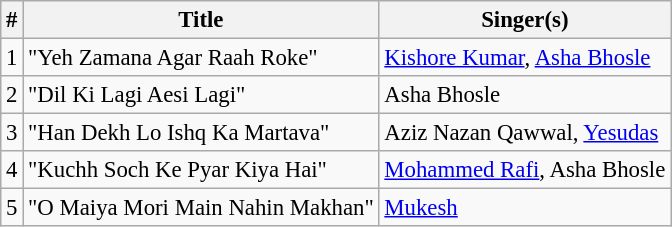<table class="wikitable" style="font-size:95%;">
<tr>
<th>#</th>
<th>Title</th>
<th>Singer(s)</th>
</tr>
<tr>
<td>1</td>
<td>"Yeh Zamana Agar Raah Roke"</td>
<td><a href='#'>Kishore Kumar</a>, <a href='#'>Asha Bhosle</a></td>
</tr>
<tr>
<td>2</td>
<td>"Dil Ki Lagi Aesi Lagi"</td>
<td>Asha Bhosle</td>
</tr>
<tr>
<td>3</td>
<td>"Han Dekh Lo Ishq Ka Martava"</td>
<td>Aziz Nazan Qawwal, <a href='#'>Yesudas</a></td>
</tr>
<tr>
<td>4</td>
<td>"Kuchh Soch Ke Pyar Kiya Hai"</td>
<td><a href='#'>Mohammed Rafi</a>, Asha Bhosle</td>
</tr>
<tr>
<td>5</td>
<td>"O Maiya Mori Main Nahin Makhan"</td>
<td><a href='#'>Mukesh</a></td>
</tr>
</table>
